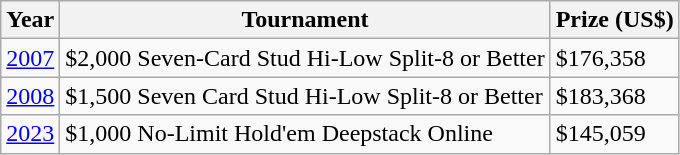<table class="wikitable">
<tr>
<th>Year</th>
<th>Tournament</th>
<th>Prize (US$)</th>
</tr>
<tr>
<td><a href='#'>2007</a></td>
<td>$2,000 Seven-Card Stud Hi-Low Split-8 or Better</td>
<td>$176,358</td>
</tr>
<tr>
<td><a href='#'>2008</a></td>
<td>$1,500 Seven Card Stud Hi-Low Split-8 or Better</td>
<td>$183,368</td>
</tr>
<tr>
<td><a href='#'>2023</a></td>
<td>$1,000 No-Limit Hold'em Deepstack Online</td>
<td>$145,059</td>
</tr>
</table>
